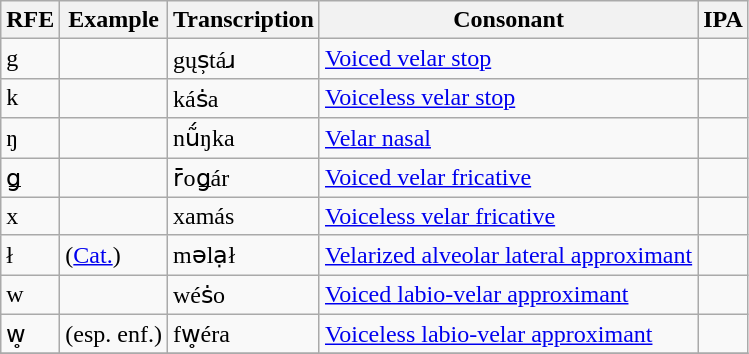<table class="wikitable">
<tr>
<th scope="col">RFE</th>
<th scope="col">Example</th>
<th scope="col">Transcription</th>
<th scope="col">Consonant</th>
<th scope="col">IPA</th>
</tr>
<tr>
<td>g</td>
<td></td>
<td>gųs̹táɹ</td>
<td><a href='#'>Voiced velar stop</a></td>
<td></td>
</tr>
<tr>
<td>k</td>
<td></td>
<td>káṡa</td>
<td><a href='#'>Voiceless velar stop</a></td>
<td></td>
</tr>
<tr>
<td>ŋ</td>
<td></td>
<td>nṹŋka</td>
<td><a href='#'>Velar nasal</a></td>
<td></td>
</tr>
<tr>
<td>ǥ</td>
<td></td>
<td>r̄oǥár</td>
<td><a href='#'>Voiced velar fricative</a></td>
<td></td>
</tr>
<tr>
<td>x</td>
<td></td>
<td>xamás</td>
<td><a href='#'>Voiceless velar fricative</a></td>
<td></td>
</tr>
<tr>
<td>ł</td>
<td> (<a href='#'>Cat.</a>)</td>
<td>məlạł</td>
<td><a href='#'>Velarized alveolar lateral approximant</a></td>
<td></td>
</tr>
<tr>
<td>w</td>
<td></td>
<td>wéṡo</td>
<td><a href='#'>Voiced labio-velar approximant</a></td>
<td></td>
</tr>
<tr>
<td>w̥</td>
<td> (esp. enf.)</td>
<td>fw̥éra</td>
<td><a href='#'>Voiceless labio-velar approximant</a></td>
<td></td>
</tr>
<tr>
</tr>
</table>
